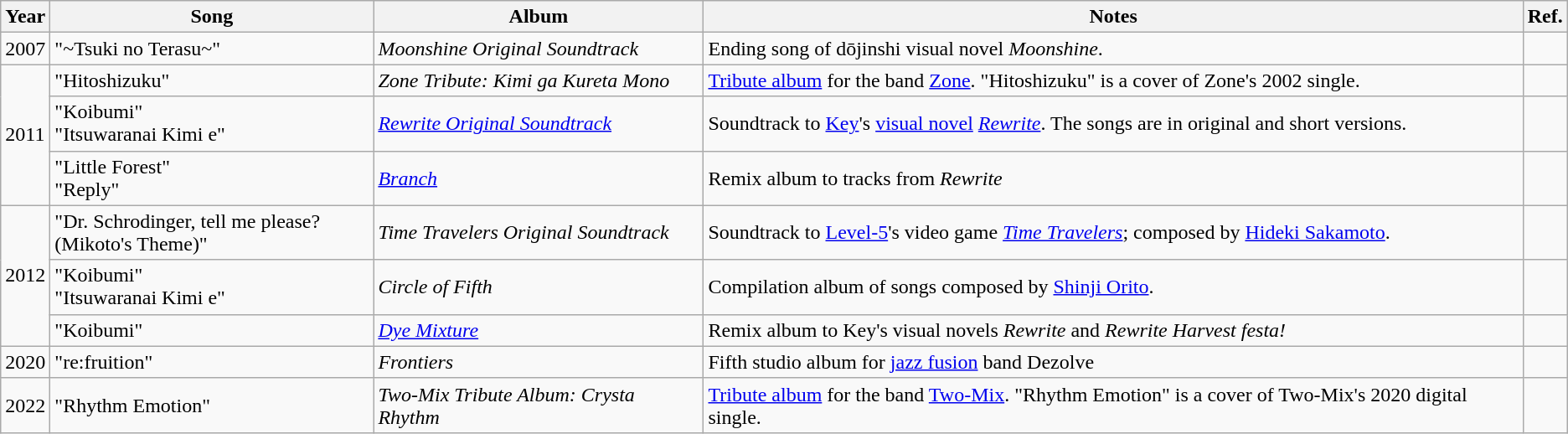<table class="wikitable" border="1">
<tr>
<th rowspan="1">Year</th>
<th rowspan="1" width="250">Song</th>
<th rowspan="1">Album</th>
<th rowspan="1">Notes</th>
<th rowspan="1">Ref.</th>
</tr>
<tr>
<td>2007</td>
<td>"~Tsuki no Terasu~"</td>
<td><em>Moonshine Original Soundtrack</em></td>
<td>Ending song of dōjinshi visual novel <em>Moonshine</em>.</td>
<td align="center"></td>
</tr>
<tr>
<td rowspan="3">2011</td>
<td>"Hitoshizuku"</td>
<td><em>Zone Tribute: Kimi ga Kureta Mono</em></td>
<td><a href='#'>Tribute album</a> for the band <a href='#'>Zone</a>. "Hitoshizuku" is a cover of Zone's 2002 single.</td>
<td align="center"></td>
</tr>
<tr>
<td>"Koibumi"<br>"Itsuwaranai Kimi e"</td>
<td><em><a href='#'>Rewrite Original Soundtrack</a></em></td>
<td>Soundtrack to <a href='#'>Key</a>'s <a href='#'>visual novel</a> <em><a href='#'>Rewrite</a></em>. The songs are in original and short versions.</td>
<td align="center"></td>
</tr>
<tr>
<td>"Little Forest"<br>"Reply"</td>
<td><em><a href='#'>Branch</a></em></td>
<td>Remix album to tracks from <em>Rewrite</em></td>
<td align="center"></td>
</tr>
<tr>
<td rowspan="3">2012</td>
<td>"Dr. Schrodinger, tell me please? (Mikoto's Theme)"</td>
<td><em>Time Travelers Original Soundtrack</em></td>
<td>Soundtrack to <a href='#'>Level-5</a>'s video game <em><a href='#'>Time Travelers</a></em>; composed by <a href='#'>Hideki Sakamoto</a>.</td>
<td align="center"></td>
</tr>
<tr>
<td>"Koibumi"<br>"Itsuwaranai Kimi e"</td>
<td><em>Circle of Fifth</em></td>
<td>Compilation album of songs composed by <a href='#'>Shinji Orito</a>.</td>
<td align="center"></td>
</tr>
<tr>
<td>"Koibumi"</td>
<td><em><a href='#'>Dye Mixture</a></em></td>
<td>Remix album to Key's visual novels <em>Rewrite</em> and <em>Rewrite Harvest festa!</em></td>
<td align="center"></td>
</tr>
<tr>
<td>2020</td>
<td>"re:fruition"</td>
<td><em>Frontiers</em></td>
<td>Fifth studio album for <a href='#'>jazz fusion</a> band Dezolve</td>
<td align="center"></td>
</tr>
<tr>
<td>2022</td>
<td>"Rhythm Emotion"</td>
<td><em>Two-Mix Tribute Album: Crysta Rhythm</em></td>
<td><a href='#'>Tribute album</a> for the band <a href='#'>Two-Mix</a>. "Rhythm Emotion" is a cover of Two-Mix's 2020 digital single.</td>
<td align="center"></td>
</tr>
</table>
